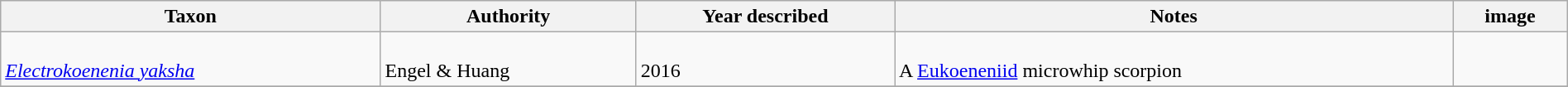<table class="wikitable sortable" align="center" width="100%">
<tr>
<th>Taxon</th>
<th>Authority</th>
<th>Year described</th>
<th>Notes</th>
<th>image</th>
</tr>
<tr>
<td><br><em><a href='#'>Electrokoenenia yaksha</a></em></td>
<td><br>Engel & Huang</td>
<td><br>2016</td>
<td><br>A <a href='#'>Eukoeneniid</a> microwhip scorpion</td>
<td></td>
</tr>
<tr>
</tr>
</table>
